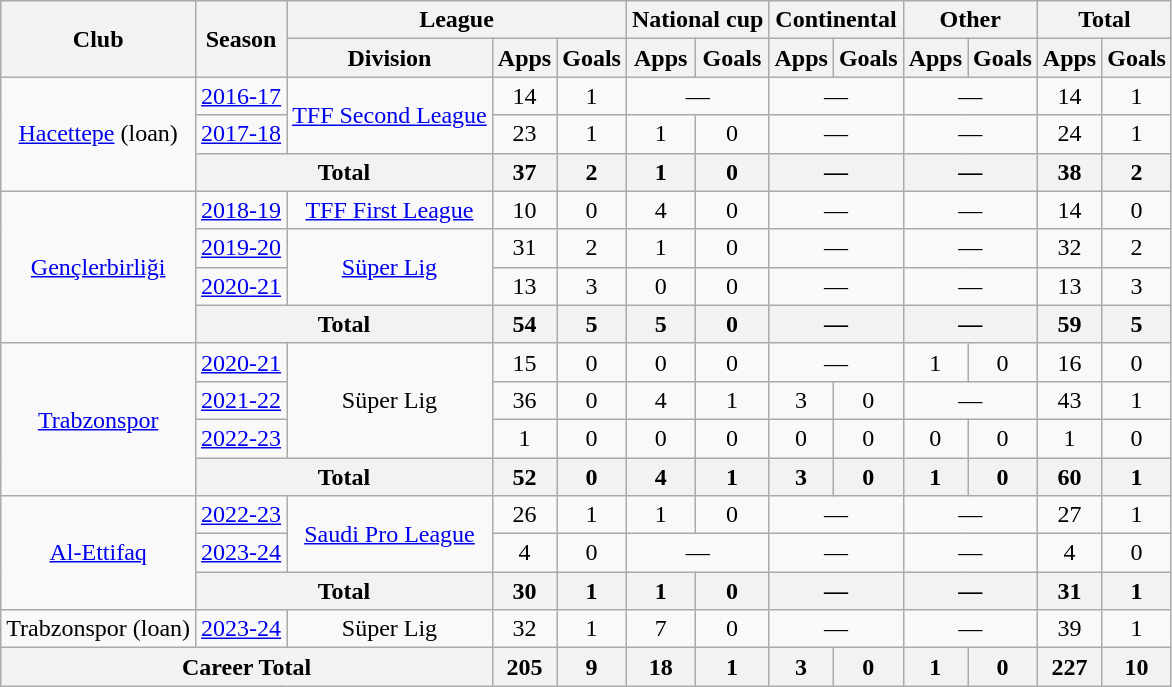<table class="wikitable" style="text-align: center;">
<tr>
<th rowspan="2">Club</th>
<th rowspan="2">Season</th>
<th colspan="3">League</th>
<th colspan="2">National cup</th>
<th colspan="2">Continental</th>
<th colspan="2">Other</th>
<th colspan="2">Total</th>
</tr>
<tr>
<th>Division</th>
<th>Apps</th>
<th>Goals</th>
<th>Apps</th>
<th>Goals</th>
<th>Apps</th>
<th>Goals</th>
<th>Apps</th>
<th>Goals</th>
<th>Apps</th>
<th>Goals</th>
</tr>
<tr>
<td rowspan="3"><a href='#'>Hacettepe</a> (loan)</td>
<td><a href='#'>2016-17</a></td>
<td rowspan="2"><a href='#'>TFF Second League</a></td>
<td>14</td>
<td>1</td>
<td colspan="2">—</td>
<td colspan="2">—</td>
<td colspan="2">—</td>
<td>14</td>
<td>1</td>
</tr>
<tr>
<td><a href='#'>2017-18</a></td>
<td>23</td>
<td>1</td>
<td>1</td>
<td>0</td>
<td colspan="2">—</td>
<td colspan="2">—</td>
<td>24</td>
<td>1</td>
</tr>
<tr>
<th colspan="2">Total</th>
<th>37</th>
<th>2</th>
<th>1</th>
<th>0</th>
<th colspan="2">—</th>
<th colspan="2">—</th>
<th>38</th>
<th>2</th>
</tr>
<tr>
<td rowspan="4"><a href='#'>Gençlerbirliği</a></td>
<td><a href='#'>2018-19</a></td>
<td><a href='#'>TFF First League</a></td>
<td>10</td>
<td>0</td>
<td>4</td>
<td>0</td>
<td colspan="2">—</td>
<td colspan="2">—</td>
<td>14</td>
<td>0</td>
</tr>
<tr>
<td><a href='#'>2019-20</a></td>
<td rowspan="2"><a href='#'>Süper Lig</a></td>
<td>31</td>
<td>2</td>
<td>1</td>
<td>0</td>
<td colspan="2">—</td>
<td colspan="2">—</td>
<td>32</td>
<td>2</td>
</tr>
<tr>
<td><a href='#'>2020-21</a></td>
<td>13</td>
<td>3</td>
<td>0</td>
<td>0</td>
<td colspan="2">—</td>
<td colspan="2">—</td>
<td>13</td>
<td>3</td>
</tr>
<tr>
<th colspan="2">Total</th>
<th>54</th>
<th>5</th>
<th>5</th>
<th>0</th>
<th colspan="2">—</th>
<th colspan="2">—</th>
<th>59</th>
<th>5</th>
</tr>
<tr>
<td rowspan="4"><a href='#'>Trabzonspor</a></td>
<td><a href='#'>2020-21</a></td>
<td rowspan="3">Süper Lig</td>
<td>15</td>
<td>0</td>
<td>0</td>
<td>0</td>
<td colspan="2">—</td>
<td>1</td>
<td>0</td>
<td>16</td>
<td>0</td>
</tr>
<tr>
<td><a href='#'>2021-22</a></td>
<td>36</td>
<td>0</td>
<td>4</td>
<td>1</td>
<td>3</td>
<td>0</td>
<td colspan="2">—</td>
<td>43</td>
<td>1</td>
</tr>
<tr>
<td><a href='#'>2022-23</a></td>
<td>1</td>
<td>0</td>
<td>0</td>
<td>0</td>
<td>0</td>
<td>0</td>
<td>0</td>
<td>0</td>
<td>1</td>
<td>0</td>
</tr>
<tr>
<th colspan="2">Total</th>
<th>52</th>
<th>0</th>
<th>4</th>
<th>1</th>
<th>3</th>
<th>0</th>
<th>1</th>
<th>0</th>
<th>60</th>
<th>1</th>
</tr>
<tr>
<td rowspan="3"><a href='#'>Al-Ettifaq</a></td>
<td><a href='#'>2022-23</a></td>
<td rowspan="2"><a href='#'>Saudi Pro League</a></td>
<td>26</td>
<td>1</td>
<td>1</td>
<td>0</td>
<td colspan="2">—</td>
<td colspan="2">—</td>
<td>27</td>
<td>1</td>
</tr>
<tr>
<td><a href='#'>2023-24</a></td>
<td>4</td>
<td>0</td>
<td colspan="2">—</td>
<td colspan="2">—</td>
<td colspan="2">—</td>
<td>4</td>
<td>0</td>
</tr>
<tr>
<th colspan="2">Total</th>
<th>30</th>
<th>1</th>
<th>1</th>
<th>0</th>
<th colspan="2">—</th>
<th colspan="2">—</th>
<th>31</th>
<th>1</th>
</tr>
<tr>
<td>Trabzonspor (loan)</td>
<td><a href='#'>2023-24</a></td>
<td>Süper Lig</td>
<td>32</td>
<td>1</td>
<td>7</td>
<td>0</td>
<td colspan="2">—</td>
<td colspan="2">—</td>
<td>39</td>
<td>1</td>
</tr>
<tr>
<th colspan="3">Career Total</th>
<th>205</th>
<th>9</th>
<th>18</th>
<th>1</th>
<th>3</th>
<th>0</th>
<th>1</th>
<th>0</th>
<th>227</th>
<th>10</th>
</tr>
</table>
